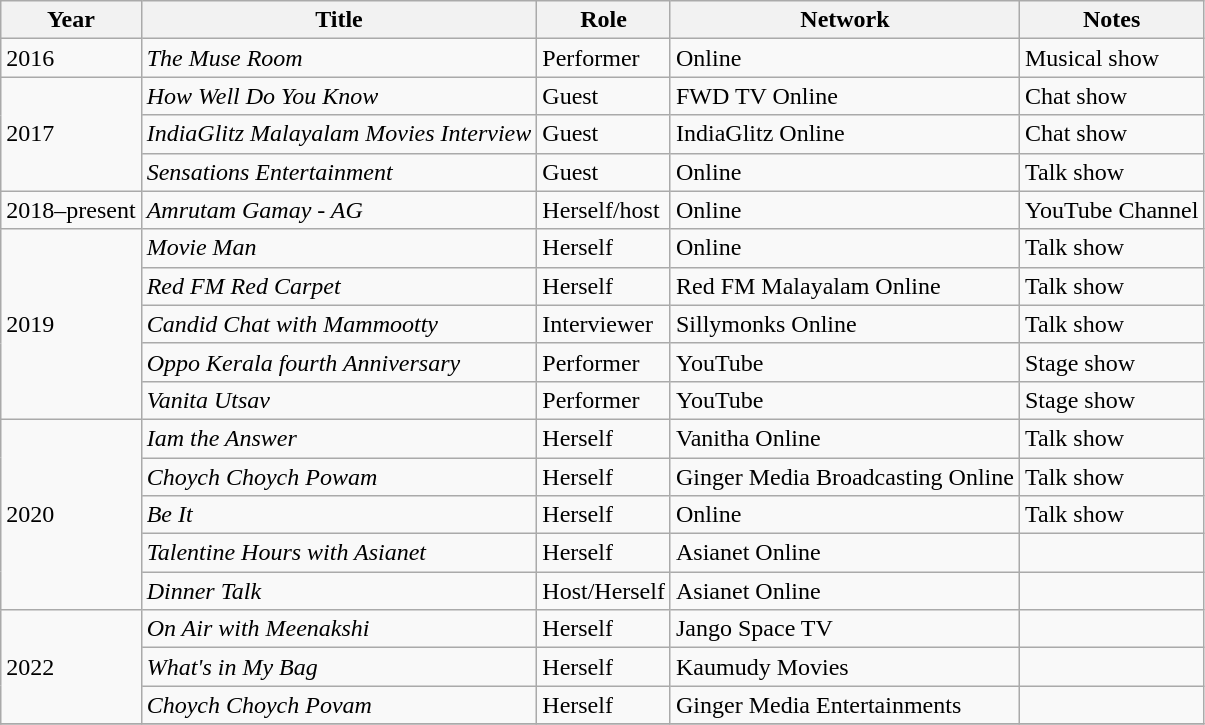<table class="wikitable sortable">
<tr>
<th>Year</th>
<th>Title</th>
<th>Role</th>
<th>Network</th>
<th class="unsortable">Notes</th>
</tr>
<tr>
<td>2016</td>
<td><em>The Muse Room</em></td>
<td>Performer</td>
<td>Online</td>
<td>Musical show</td>
</tr>
<tr>
<td rowspan=3>2017</td>
<td><em>How Well Do You Know</em></td>
<td>Guest</td>
<td>FWD TV Online</td>
<td>Chat show</td>
</tr>
<tr>
<td><em> IndiaGlitz Malayalam Movies Interview	</em></td>
<td>Guest</td>
<td>IndiaGlitz Online</td>
<td>Chat show</td>
</tr>
<tr>
<td><em> Sensations Entertainment	</em></td>
<td>Guest</td>
<td>Online</td>
<td>Talk show</td>
</tr>
<tr>
<td>2018–present</td>
<td><em>Amrutam Gamay - AG</em></td>
<td>Herself/host</td>
<td>Online</td>
<td>YouTube Channel</td>
</tr>
<tr>
<td rowspan=5>2019</td>
<td><em>Movie Man</em></td>
<td>Herself</td>
<td>Online</td>
<td>Talk show</td>
</tr>
<tr>
<td><em>Red FM Red Carpet</em></td>
<td>Herself</td>
<td>Red FM Malayalam Online</td>
<td>Talk show</td>
</tr>
<tr>
<td><em>Candid Chat with Mammootty</em></td>
<td>Interviewer</td>
<td>Sillymonks Online</td>
<td>Talk show</td>
</tr>
<tr>
<td><em>Oppo Kerala fourth Anniversary  </em></td>
<td>Performer</td>
<td>YouTube</td>
<td>Stage show</td>
</tr>
<tr>
<td><em>Vanita Utsav </em></td>
<td>Performer</td>
<td>YouTube</td>
<td>Stage show</td>
</tr>
<tr>
<td rowspan=5>2020</td>
<td><em>Iam the Answer</em></td>
<td>Herself</td>
<td>Vanitha Online</td>
<td>Talk show</td>
</tr>
<tr>
<td><em>Choych Choych Powam</em></td>
<td>Herself</td>
<td>Ginger Media Broadcasting Online</td>
<td>Talk show</td>
</tr>
<tr>
<td><em>Be It</em></td>
<td>Herself</td>
<td>Online</td>
<td>Talk show</td>
</tr>
<tr>
<td><em>Talentine Hours with Asianet</em></td>
<td>Herself</td>
<td>Asianet Online</td>
<td></td>
</tr>
<tr>
<td><em>Dinner Talk</em></td>
<td>Host/Herself</td>
<td>Asianet Online</td>
<td></td>
</tr>
<tr>
<td rowspan=3>2022</td>
<td><em>On Air with Meenakshi</em></td>
<td>Herself</td>
<td>Jango Space TV</td>
<td></td>
</tr>
<tr>
<td><em>What's in My Bag</em></td>
<td>Herself</td>
<td>Kaumudy Movies</td>
<td></td>
</tr>
<tr>
<td><em>Choych Choych Povam</em></td>
<td>Herself</td>
<td>Ginger Media Entertainments</td>
<td></td>
</tr>
<tr>
</tr>
</table>
